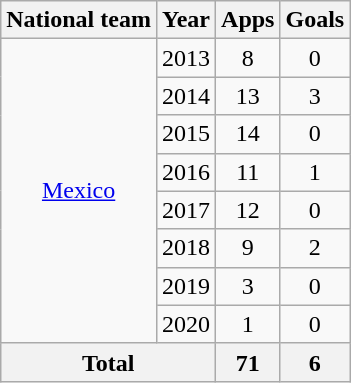<table class="wikitable" style="text-align:center">
<tr>
<th>National team</th>
<th>Year</th>
<th>Apps</th>
<th>Goals</th>
</tr>
<tr>
<td rowspan="8"><a href='#'>Mexico</a></td>
<td>2013</td>
<td>8</td>
<td>0</td>
</tr>
<tr>
<td>2014</td>
<td>13</td>
<td>3</td>
</tr>
<tr>
<td>2015</td>
<td>14</td>
<td>0</td>
</tr>
<tr>
<td>2016</td>
<td>11</td>
<td>1</td>
</tr>
<tr>
<td>2017</td>
<td>12</td>
<td>0</td>
</tr>
<tr>
<td>2018</td>
<td>9</td>
<td>2</td>
</tr>
<tr>
<td>2019</td>
<td>3</td>
<td>0</td>
</tr>
<tr>
<td>2020</td>
<td>1</td>
<td>0</td>
</tr>
<tr>
<th colspan="2">Total</th>
<th>71</th>
<th>6</th>
</tr>
</table>
